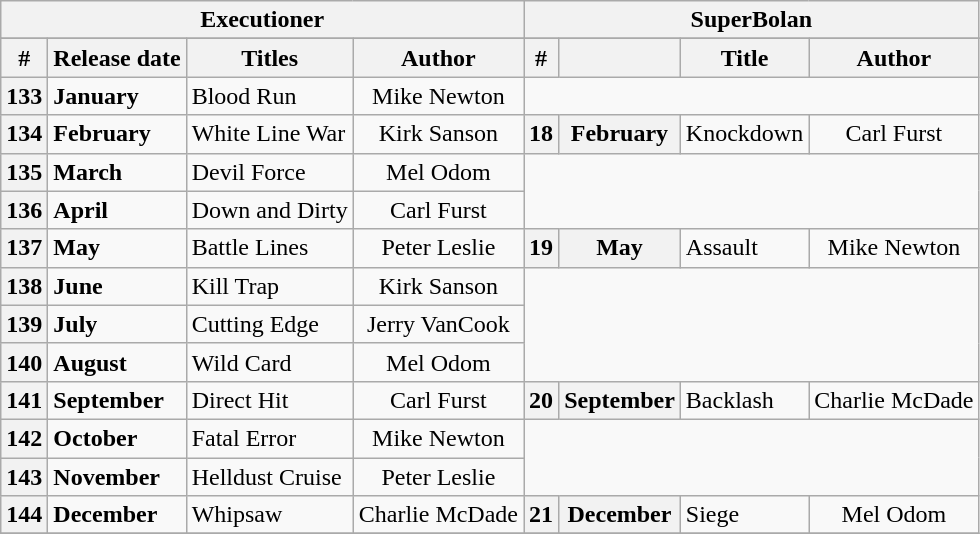<table class="wikitable plainrowheaders sortable" style="margin-right: 0;">
<tr>
<th colspan="4" style="background: #;">Executioner</th>
<th colspan="4" style="background: #;">SuperBolan</th>
</tr>
<tr>
</tr>
<tr>
<th scope="col">#</th>
<th scope="col">Release date</th>
<th scope="col">Titles</th>
<th scope="col">Author</th>
<th scope="col">#</th>
<th scope="col"></th>
<th scope="col">Title</th>
<th scope="col">Author</th>
</tr>
<tr>
<th scope="row" style="text-align:center;"><strong>133</strong></th>
<td><strong>January</strong></td>
<td>Blood Run</td>
<td style="text-align:center;">Mike Newton</td>
</tr>
<tr>
<th scope="row" style="text-align:center;"><strong>134</strong></th>
<td><strong>February</strong></td>
<td>White Line War</td>
<td style="text-align:center;">Kirk Sanson</td>
<th scope="row" style="text-align:center;"><strong>18</strong></th>
<th scope="row" style="text-align:center;"><strong>February</strong></th>
<td>Knockdown</td>
<td style="text-align:center;">Carl Furst</td>
</tr>
<tr>
<th scope="row" style="text-align:center;"><strong>135</strong></th>
<td><strong>March</strong></td>
<td>Devil Force</td>
<td style="text-align:center;">Mel Odom</td>
</tr>
<tr>
<th scope="row" style="text-align:center;"><strong>136</strong></th>
<td><strong>April</strong></td>
<td>Down and Dirty</td>
<td style="text-align:center;">Carl Furst</td>
</tr>
<tr>
<th scope="row" style="text-align:center;"><strong>137</strong></th>
<td><strong>May</strong></td>
<td>Battle Lines</td>
<td style="text-align:center;">Peter Leslie</td>
<th scope="row" style="text-align:center;"><strong>19</strong></th>
<th scope="row" style="text-align:center;"><strong>May</strong></th>
<td>Assault</td>
<td style="text-align:center;">Mike Newton</td>
</tr>
<tr>
<th scope="row" style="text-align:center;"><strong>138</strong></th>
<td><strong>June</strong></td>
<td>Kill Trap</td>
<td style="text-align:center;">Kirk Sanson</td>
</tr>
<tr>
<th scope="row" style="text-align:center;"><strong>139</strong></th>
<td><strong>July</strong></td>
<td>Cutting Edge</td>
<td style="text-align:center;">Jerry VanCook</td>
</tr>
<tr>
<th scope="row" style="text-align:center;"><strong>140</strong></th>
<td><strong>August</strong></td>
<td>Wild Card</td>
<td style="text-align:center;">Mel Odom</td>
</tr>
<tr>
<th scope="row" style="text-align:center;"><strong>141</strong></th>
<td><strong>September</strong></td>
<td>Direct Hit</td>
<td style="text-align:center;">Carl Furst</td>
<th scope="row" style="text-align:center;"><strong>20</strong></th>
<th scope="row" style="text-align:center;"><strong>September</strong></th>
<td>Backlash</td>
<td style="text-align:center;">Charlie McDade</td>
</tr>
<tr>
<th scope="row" style="text-align:center;"><strong>142</strong></th>
<td><strong>October</strong></td>
<td>Fatal Error</td>
<td style="text-align:center;">Mike Newton</td>
</tr>
<tr>
<th scope="row" style="text-align:center;"><strong>143</strong></th>
<td><strong>November</strong></td>
<td>Helldust Cruise</td>
<td style="text-align:center;">Peter Leslie</td>
</tr>
<tr>
<th scope="row" style="text-align:center;"><strong>144</strong></th>
<td><strong>December</strong></td>
<td>Whipsaw</td>
<td style="text-align:center;">Charlie McDade</td>
<th scope="row" style="text-align:center;"><strong>21</strong></th>
<th scope="row" style="text-align:center;"><strong>December</strong></th>
<td>Siege</td>
<td style="text-align:center;">Mel Odom</td>
</tr>
<tr>
</tr>
</table>
